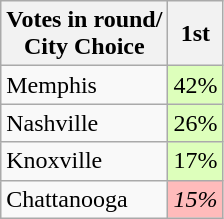<table class="wikitable">
<tr>
<th>Votes in round/<br>City Choice</th>
<th>1st</th>
</tr>
<tr>
<td>Memphis</td>
<td style="background:#dfb;">42%</td>
</tr>
<tr>
<td>Nashville</td>
<td style="background:#dfb;">26%</td>
</tr>
<tr>
<td>Knoxville</td>
<td style="background:#dfb;">17%</td>
</tr>
<tr>
<td>Chattanooga</td>
<td style="background:#fbb;"><em>15%</em></td>
</tr>
</table>
